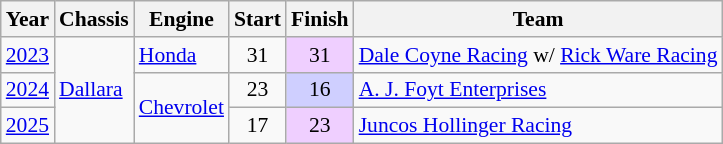<table class="wikitable" style="font-size: 90%;">
<tr>
<th>Year</th>
<th>Chassis</th>
<th>Engine</th>
<th>Start</th>
<th>Finish</th>
<th>Team</th>
</tr>
<tr>
<td><a href='#'>2023</a></td>
<td rowspan=3><a href='#'>Dallara</a></td>
<td><a href='#'>Honda</a></td>
<td align=center>31</td>
<td align=center style="background:#EFCFFF;">31</td>
<td nowrap><a href='#'>Dale Coyne Racing</a> w/ <a href='#'>Rick Ware Racing</a></td>
</tr>
<tr>
<td><a href='#'>2024</a></td>
<td rowspan=2><a href='#'>Chevrolet</a></td>
<td align=center>23</td>
<td align=center style="background:#cfcfff;">16</td>
<td nowrap><a href='#'>A. J. Foyt Enterprises</a></td>
</tr>
<tr>
<td><a href='#'>2025</a></td>
<td align=center>17</td>
<td align=center style="background:#EFCFFF;">23</td>
<td><a href='#'>Juncos Hollinger Racing</a></td>
</tr>
</table>
